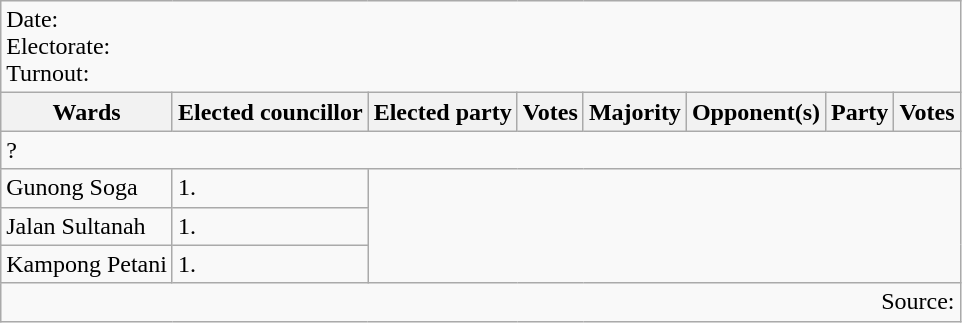<table class=wikitable>
<tr>
<td colspan=8>Date: <br>Electorate: <br>Turnout:</td>
</tr>
<tr>
<th>Wards</th>
<th>Elected councillor</th>
<th>Elected party</th>
<th>Votes</th>
<th>Majority</th>
<th>Opponent(s)</th>
<th>Party</th>
<th>Votes</th>
</tr>
<tr>
<td colspan=8>?</td>
</tr>
<tr>
<td>Gunong Soga</td>
<td>1.</td>
</tr>
<tr>
<td>Jalan Sultanah</td>
<td>1.</td>
</tr>
<tr>
<td>Kampong Petani</td>
<td>1.</td>
</tr>
<tr>
<td colspan=8 align=right>Source:</td>
</tr>
</table>
